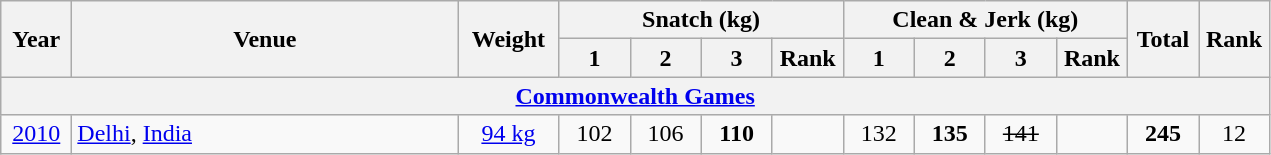<table class = "wikitable" style="text-align:center;">
<tr>
<th rowspan=2 width=40>Year</th>
<th rowspan=2 width=250>Venue</th>
<th rowspan=2 width=60>Weight</th>
<th colspan=4>Snatch (kg)</th>
<th colspan=4>Clean & Jerk (kg)</th>
<th rowspan=2 width=40>Total</th>
<th rowspan=2 width=40>Rank</th>
</tr>
<tr>
<th width=40>1</th>
<th width=40>2</th>
<th width=40>3</th>
<th width=40>Rank</th>
<th width=40>1</th>
<th width=40>2</th>
<th width=40>3</th>
<th width=40>Rank</th>
</tr>
<tr>
<th colspan=13><a href='#'>Commonwealth Games</a></th>
</tr>
<tr>
<td><a href='#'>2010</a></td>
<td align=left> <a href='#'>Delhi</a>, <a href='#'>India</a></td>
<td><a href='#'>94 kg</a></td>
<td>102</td>
<td>106</td>
<td><strong>110</strong></td>
<td></td>
<td>132</td>
<td><strong>135</strong></td>
<td><s>141</s></td>
<td></td>
<td><strong>245</strong></td>
<td>12</td>
</tr>
</table>
